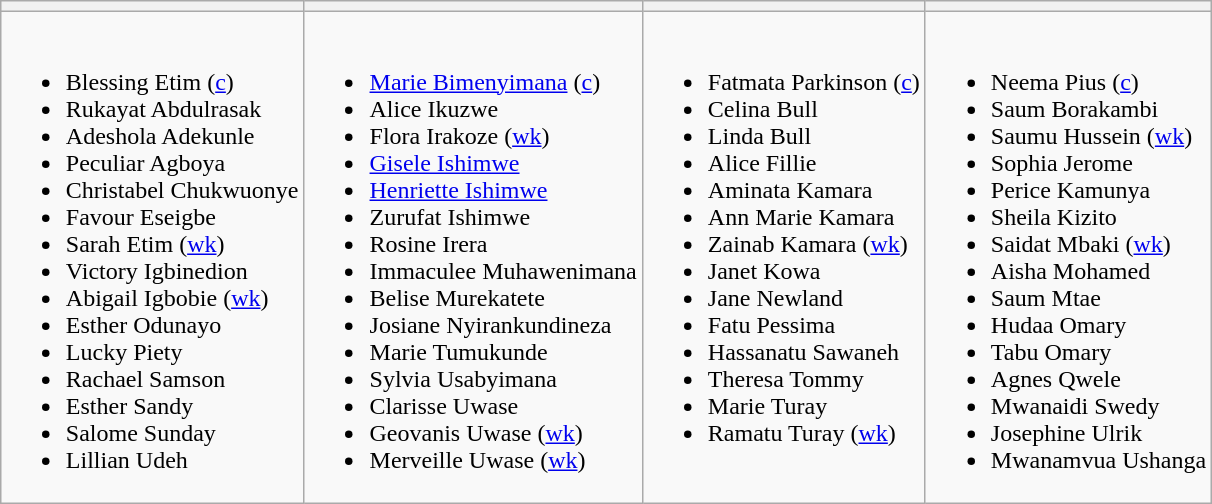<table class="wikitable" style="text-align:left; margin:auto">
<tr>
<th></th>
<th></th>
<th></th>
<th></th>
</tr>
<tr style="vertical-align:top">
<td><br><ul><li>Blessing Etim (<a href='#'>c</a>)</li><li>Rukayat Abdulrasak</li><li>Adeshola Adekunle</li><li>Peculiar Agboya</li><li>Christabel Chukwuonye</li><li>Favour Eseigbe</li><li>Sarah Etim (<a href='#'>wk</a>)</li><li>Victory Igbinedion</li><li>Abigail Igbobie (<a href='#'>wk</a>)</li><li>Esther Odunayo</li><li>Lucky Piety</li><li>Rachael Samson</li><li>Esther Sandy</li><li>Salome Sunday</li><li>Lillian Udeh</li></ul></td>
<td><br><ul><li><a href='#'>Marie Bimenyimana</a> (<a href='#'>c</a>)</li><li>Alice Ikuzwe</li><li>Flora Irakoze (<a href='#'>wk</a>)</li><li><a href='#'>Gisele Ishimwe</a></li><li><a href='#'>Henriette Ishimwe</a></li><li>Zurufat Ishimwe</li><li>Rosine Irera</li><li>Immaculee Muhawenimana</li><li>Belise Murekatete</li><li>Josiane Nyirankundineza</li><li>Marie Tumukunde</li><li>Sylvia Usabyimana</li><li>Clarisse Uwase</li><li>Geovanis Uwase (<a href='#'>wk</a>)</li><li>Merveille Uwase (<a href='#'>wk</a>)</li></ul></td>
<td><br><ul><li>Fatmata Parkinson (<a href='#'>c</a>)</li><li>Celina Bull</li><li>Linda Bull</li><li>Alice Fillie</li><li>Aminata Kamara</li><li>Ann Marie Kamara</li><li>Zainab Kamara (<a href='#'>wk</a>)</li><li>Janet Kowa</li><li>Jane Newland</li><li>Fatu Pessima</li><li>Hassanatu Sawaneh</li><li>Theresa Tommy</li><li>Marie Turay</li><li>Ramatu Turay (<a href='#'>wk</a>)</li></ul></td>
<td><br><ul><li>Neema Pius (<a href='#'>c</a>)</li><li>Saum Borakambi</li><li>Saumu Hussein (<a href='#'>wk</a>)</li><li>Sophia Jerome</li><li>Perice Kamunya</li><li>Sheila Kizito</li><li>Saidat Mbaki (<a href='#'>wk</a>)</li><li>Aisha Mohamed</li><li>Saum Mtae</li><li>Hudaa Omary</li><li>Tabu Omary</li><li>Agnes Qwele</li><li>Mwanaidi Swedy</li><li>Josephine Ulrik</li><li>Mwanamvua Ushanga</li></ul></td>
</tr>
</table>
